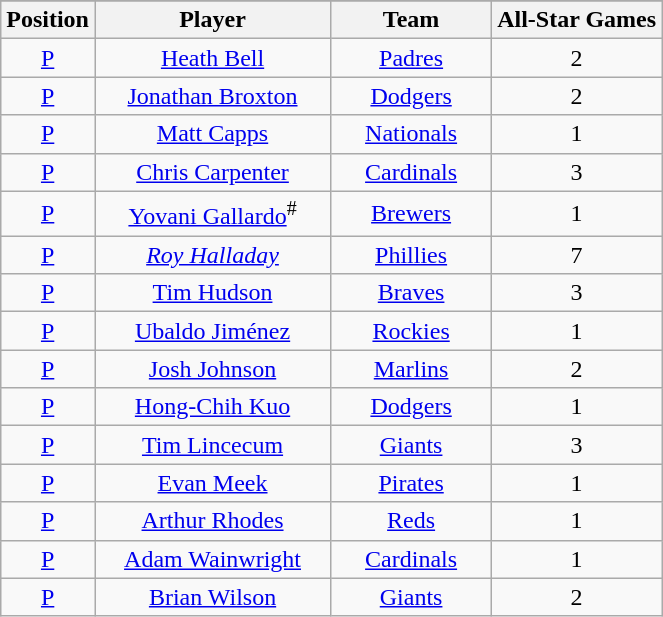<table class="wikitable" style="text-align:center;">
<tr>
</tr>
<tr>
<th>Position</th>
<th style="width:150px;">Player</th>
<th style="width:100px;">Team</th>
<th>All-Star Games</th>
</tr>
<tr>
<td><a href='#'>P</a></td>
<td><a href='#'>Heath Bell</a></td>
<td><a href='#'>Padres</a></td>
<td>2</td>
</tr>
<tr>
<td><a href='#'>P</a></td>
<td><a href='#'>Jonathan Broxton</a></td>
<td><a href='#'>Dodgers</a></td>
<td>2</td>
</tr>
<tr>
<td><a href='#'>P</a></td>
<td><a href='#'>Matt Capps</a></td>
<td><a href='#'>Nationals</a></td>
<td>1</td>
</tr>
<tr>
<td><a href='#'>P</a></td>
<td><a href='#'>Chris Carpenter</a></td>
<td><a href='#'>Cardinals</a></td>
<td>3</td>
</tr>
<tr>
<td><a href='#'>P</a></td>
<td><a href='#'>Yovani Gallardo</a><sup>#</sup></td>
<td><a href='#'>Brewers</a></td>
<td>1</td>
</tr>
<tr>
<td><a href='#'>P</a></td>
<td><em><a href='#'>Roy Halladay</a></em></td>
<td><a href='#'>Phillies</a></td>
<td>7</td>
</tr>
<tr>
<td><a href='#'>P</a></td>
<td><a href='#'>Tim Hudson</a></td>
<td><a href='#'>Braves</a></td>
<td>3</td>
</tr>
<tr>
<td><a href='#'>P</a></td>
<td><a href='#'>Ubaldo Jiménez</a></td>
<td><a href='#'>Rockies</a></td>
<td>1</td>
</tr>
<tr>
<td><a href='#'>P</a></td>
<td><a href='#'>Josh Johnson</a></td>
<td><a href='#'>Marlins</a></td>
<td>2</td>
</tr>
<tr>
<td><a href='#'>P</a></td>
<td><a href='#'>Hong-Chih Kuo</a></td>
<td><a href='#'>Dodgers</a></td>
<td>1</td>
</tr>
<tr>
<td><a href='#'>P</a></td>
<td><a href='#'>Tim Lincecum</a></td>
<td><a href='#'>Giants</a></td>
<td>3</td>
</tr>
<tr>
<td><a href='#'>P</a></td>
<td><a href='#'>Evan Meek</a></td>
<td><a href='#'>Pirates</a></td>
<td>1</td>
</tr>
<tr>
<td><a href='#'>P</a></td>
<td><a href='#'>Arthur Rhodes</a></td>
<td><a href='#'>Reds</a></td>
<td>1</td>
</tr>
<tr>
<td><a href='#'>P</a></td>
<td><a href='#'>Adam Wainwright</a></td>
<td><a href='#'>Cardinals</a></td>
<td>1</td>
</tr>
<tr>
<td><a href='#'>P</a></td>
<td><a href='#'>Brian Wilson</a></td>
<td><a href='#'>Giants</a></td>
<td>2</td>
</tr>
</table>
